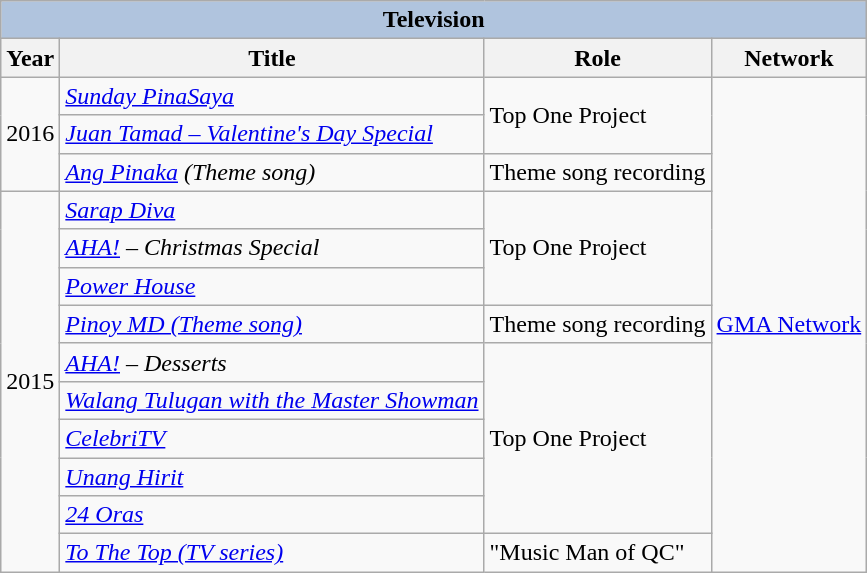<table class="wikitable">
<tr>
<th colspan="6" style="background: LightSteelBlue;">Television</th>
</tr>
<tr>
<th>Year</th>
<th>Title</th>
<th>Role</th>
<th>Network</th>
</tr>
<tr>
<td rowspan="3">2016</td>
<td><em><a href='#'>Sunday PinaSaya</a></em></td>
<td rowspan="2">Top One Project</td>
<td rowspan="13"><a href='#'>GMA Network</a></td>
</tr>
<tr>
<td><em><a href='#'>Juan Tamad – Valentine's Day Special</a></em></td>
</tr>
<tr>
<td><em><a href='#'>Ang Pinaka</a> (Theme song)</em></td>
<td>Theme song recording</td>
</tr>
<tr>
<td rowspan="11">2015</td>
<td><em><a href='#'>Sarap Diva</a></em></td>
<td rowspan="3">Top One Project</td>
</tr>
<tr>
<td><em><a href='#'>AHA!</a> – Christmas Special</em></td>
</tr>
<tr>
<td><em><a href='#'>Power House</a></em></td>
</tr>
<tr>
<td><em><a href='#'>Pinoy MD (Theme song)</a></em></td>
<td>Theme song recording</td>
</tr>
<tr>
<td><em><a href='#'>AHA!</a> – Desserts</em></td>
<td rowspan="5">Top One Project</td>
</tr>
<tr>
<td><em><a href='#'>Walang Tulugan with the Master Showman</a></em></td>
</tr>
<tr>
<td><em><a href='#'>CelebriTV</a></em></td>
</tr>
<tr>
<td><em><a href='#'>Unang Hirit</a></em></td>
</tr>
<tr>
<td><em><a href='#'>24 Oras</a></em></td>
</tr>
<tr>
<td><em><a href='#'>To The Top (TV series)</a></em></td>
<td>"Music Man of QC"</td>
</tr>
</table>
